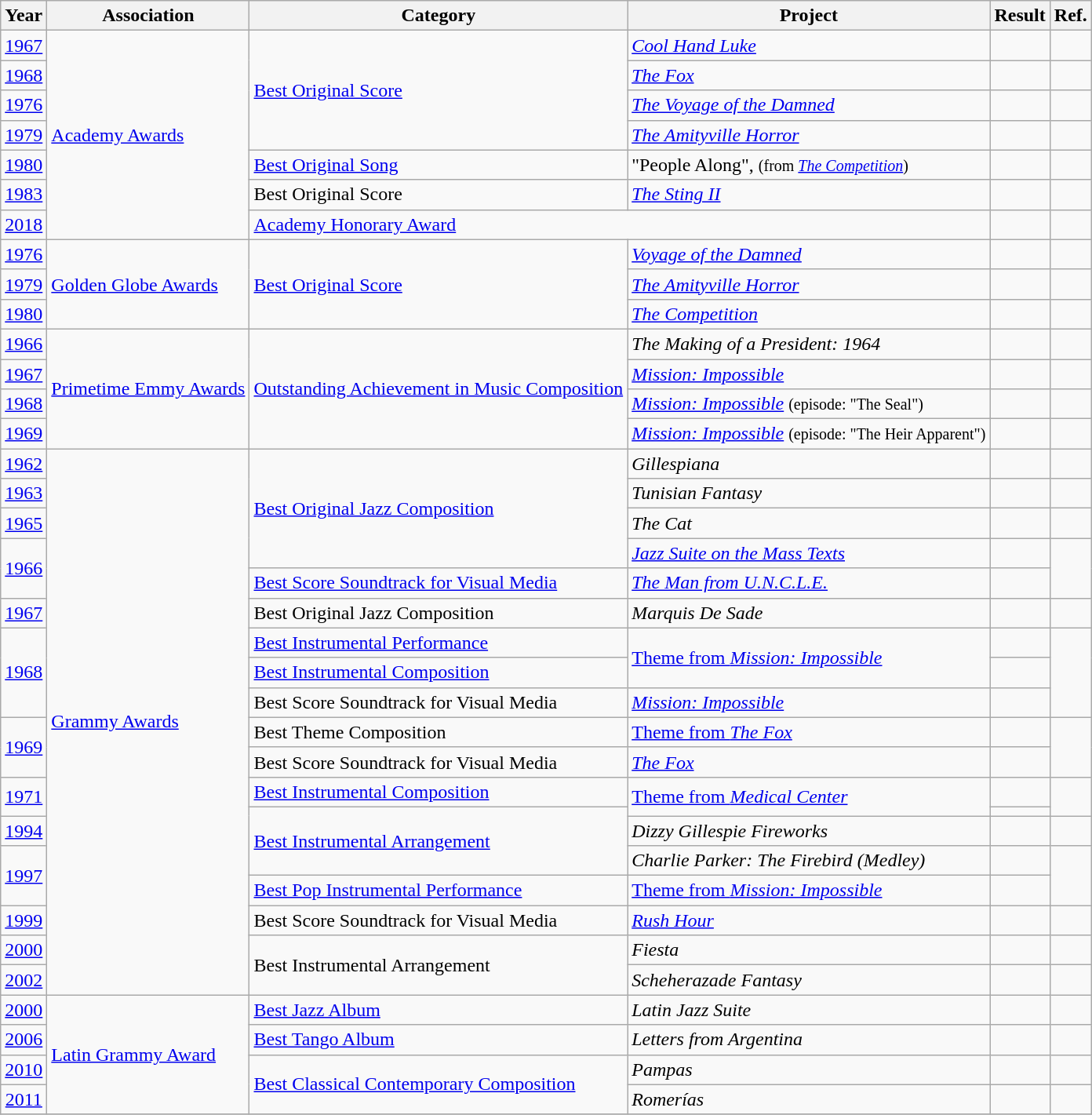<table class="wikitable sortable">
<tr>
<th>Year</th>
<th>Association</th>
<th>Category</th>
<th>Project</th>
<th>Result</th>
<th class=unsortable>Ref.</th>
</tr>
<tr>
<td style="text-align:center;"><a href='#'>1967</a></td>
<td rowspan=7><a href='#'>Academy Awards</a></td>
<td rowspan=4><a href='#'>Best Original Score</a></td>
<td><em><a href='#'>Cool Hand Luke</a></em></td>
<td></td>
<td style="text-align:center;"></td>
</tr>
<tr>
<td style="text-align:center;"><a href='#'>1968</a></td>
<td><em><a href='#'>The Fox</a></em></td>
<td></td>
<td style="text-align:center;"></td>
</tr>
<tr>
<td style="text-align:center;"><a href='#'>1976</a></td>
<td><em><a href='#'>The Voyage of the Damned</a></em></td>
<td></td>
<td style="text-align:center;"></td>
</tr>
<tr>
<td style="text-align:center;"><a href='#'>1979</a></td>
<td><em><a href='#'>The Amityville Horror</a></em></td>
<td></td>
<td style="text-align:center;"></td>
</tr>
<tr>
<td style="text-align:center;"><a href='#'>1980</a></td>
<td><a href='#'>Best Original Song</a></td>
<td>"People Along", <small> (from <em><a href='#'>The Competition</a></em>) </small></td>
<td></td>
<td style="text-align:center;"></td>
</tr>
<tr>
<td style="text-align:center;"><a href='#'>1983</a></td>
<td>Best Original Score</td>
<td><em><a href='#'>The Sting II</a></em></td>
<td></td>
<td style="text-align:center;"></td>
</tr>
<tr>
<td style="text-align:center;"><a href='#'>2018</a></td>
<td colspan=2><a href='#'>Academy Honorary Award</a></td>
<td></td>
<td style="text-align:center;"></td>
</tr>
<tr>
<td style="text-align:center;"><a href='#'>1976</a></td>
<td rowspan=3><a href='#'>Golden Globe Awards</a></td>
<td rowspan=3><a href='#'>Best Original Score</a></td>
<td><em><a href='#'>Voyage of the Damned</a></em></td>
<td></td>
<td style="text-align:center;"></td>
</tr>
<tr>
<td style="text-align:center;"><a href='#'>1979</a></td>
<td><em><a href='#'>The Amityville Horror</a></em></td>
<td></td>
<td style="text-align:center;"></td>
</tr>
<tr>
<td style="text-align:center;"><a href='#'>1980</a></td>
<td><em><a href='#'>The Competition</a></em></td>
<td></td>
<td style="text-align:center;"></td>
</tr>
<tr>
<td style="text-align:center;"><a href='#'>1966</a></td>
<td rowspan=4><a href='#'>Primetime Emmy Awards</a></td>
<td rowspan=4><a href='#'>Outstanding Achievement in Music Composition</a></td>
<td><em>The Making of a President: 1964</em></td>
<td></td>
<td style="text-align:center;"></td>
</tr>
<tr>
<td style="text-align:center;"><a href='#'>1967</a></td>
<td><em><a href='#'>Mission: Impossible</a></em></td>
<td></td>
<td style="text-align:center;"></td>
</tr>
<tr>
<td style="text-align:center;"><a href='#'>1968</a></td>
<td><em><a href='#'>Mission: Impossible</a></em> <small> (episode: "The Seal") </small></td>
<td></td>
<td style="text-align:center;"></td>
</tr>
<tr>
<td style="text-align:center;"><a href='#'>1969</a></td>
<td><em><a href='#'>Mission: Impossible</a></em> <small> (episode: "The Heir Apparent") </small></td>
<td></td>
<td style="text-align:center;"></td>
</tr>
<tr>
<td style="text-align:center;"><a href='#'>1962</a></td>
<td rowspan=19><a href='#'>Grammy Awards</a></td>
<td rowspan=4><a href='#'>Best Original Jazz Composition</a></td>
<td><em>Gillespiana</em></td>
<td></td>
<td style="text-align:center;"></td>
</tr>
<tr>
<td style="text-align:center;"><a href='#'>1963</a></td>
<td><em>Tunisian Fantasy</em></td>
<td></td>
<td style="text-align:center;"></td>
</tr>
<tr>
<td style="text-align:center;"><a href='#'>1965</a></td>
<td><em>The Cat</em></td>
<td></td>
<td style="text-align:center;"></td>
</tr>
<tr>
<td style="text-align:center;", rowspan=2><a href='#'>1966</a></td>
<td><em><a href='#'>Jazz Suite on the Mass Texts</a></em></td>
<td></td>
<td rowspan=2, style="text-align:center;"></td>
</tr>
<tr>
<td><a href='#'>Best Score Soundtrack for Visual Media</a></td>
<td><em><a href='#'>The Man from U.N.C.L.E.</a></em></td>
<td></td>
</tr>
<tr>
<td style="text-align:center;"><a href='#'>1967</a></td>
<td>Best Original Jazz Composition</td>
<td><em>Marquis De Sade</em></td>
<td></td>
<td style="text-align:center;"></td>
</tr>
<tr>
<td style="text-align:center;", rowspan=3><a href='#'>1968</a></td>
<td><a href='#'>Best Instrumental Performance</a></td>
<td rowspan=2><a href='#'>Theme from <em>Mission: Impossible</em></a></td>
<td></td>
<td rowspan=3, style="text-align:center;"></td>
</tr>
<tr>
<td><a href='#'>Best Instrumental Composition</a></td>
<td></td>
</tr>
<tr>
<td>Best Score Soundtrack for Visual Media</td>
<td><a href='#'><em>Mission: Impossible</em></a></td>
<td></td>
</tr>
<tr>
<td style="text-align:center;", rowspan=2><a href='#'>1969</a></td>
<td>Best Theme Composition</td>
<td><a href='#'>Theme from <em>The Fox</em></a></td>
<td></td>
<td rowspan=2, style="text-align:center;"></td>
</tr>
<tr>
<td>Best Score Soundtrack for Visual Media</td>
<td><em><a href='#'>The Fox</a></em></td>
<td></td>
</tr>
<tr>
<td style="text-align:center;", rowspan=2><a href='#'>1971</a></td>
<td><a href='#'>Best Instrumental Composition</a></td>
<td rowspan=2><a href='#'>Theme from <em>Medical Center</em></a></td>
<td></td>
<td rowspan=2, style="text-align:center;"></td>
</tr>
<tr>
<td rowspan=3><a href='#'>Best Instrumental Arrangement</a></td>
<td></td>
</tr>
<tr>
<td style="text-align:center;"><a href='#'>1994</a></td>
<td><em>Dizzy Gillespie Fireworks</em></td>
<td></td>
<td style="text-align:center;"></td>
</tr>
<tr>
<td style="text-align:center;", rowspan=2><a href='#'>1997</a></td>
<td><em>Charlie Parker: The Firebird (Medley)</em></td>
<td></td>
<td rowspan=2, style="text-align:center;"></td>
</tr>
<tr>
<td><a href='#'>Best Pop Instrumental Performance</a></td>
<td><a href='#'>Theme from <em>Mission: Impossible</em></a></td>
<td></td>
</tr>
<tr>
<td style="text-align:center;"><a href='#'>1999</a></td>
<td>Best Score Soundtrack for Visual Media</td>
<td><em><a href='#'>Rush Hour</a></em></td>
<td></td>
<td style="text-align:center;"></td>
</tr>
<tr>
<td style="text-align:center;"><a href='#'>2000</a></td>
<td rowspan=2>Best Instrumental Arrangement</td>
<td><em>Fiesta</em></td>
<td></td>
<td style="text-align:center;"></td>
</tr>
<tr>
<td style="text-align:center;"><a href='#'>2002</a></td>
<td><em>Scheherazade Fantasy</em></td>
<td></td>
<td style="text-align:center;"></td>
</tr>
<tr>
<td style="text-align:center;"><a href='#'>2000</a></td>
<td rowspan=4><a href='#'>Latin Grammy Award</a></td>
<td><a href='#'>Best Jazz Album</a></td>
<td><em>Latin Jazz Suite</em></td>
<td></td>
<td></td>
</tr>
<tr>
<td style="text-align:center;"><a href='#'>2006</a></td>
<td><a href='#'>Best Tango Album</a></td>
<td><em>Letters from Argentina</em></td>
<td></td>
<td></td>
</tr>
<tr>
<td style="text-align:center;"><a href='#'>2010</a></td>
<td rowspan=2><a href='#'>Best Classical Contemporary Composition</a></td>
<td><em>Pampas</em></td>
<td></td>
<td></td>
</tr>
<tr>
<td style="text-align:center;"><a href='#'>2011</a></td>
<td><em>Romerías</em></td>
<td></td>
<td></td>
</tr>
<tr>
</tr>
</table>
